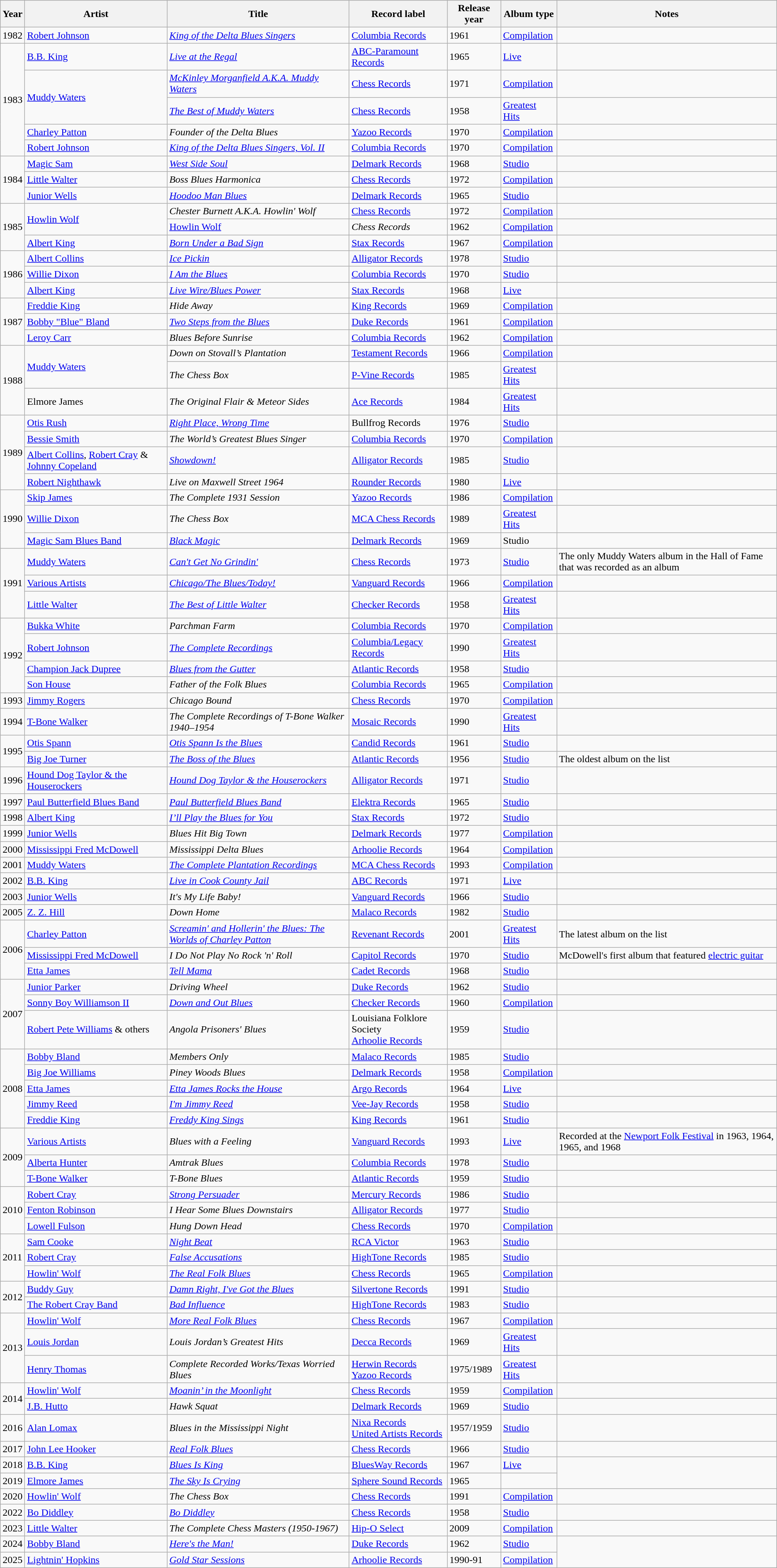<table class="wikitable sortable plainrowheaders">
<tr>
<th scope="col">Year</th>
<th scope="col">Artist</th>
<th scope="col">Title</th>
<th scope="col">Record label</th>
<th scope="col">Release year</th>
<th scope="col">Album type</th>
<th scope="col">Notes</th>
</tr>
<tr>
<td>1982</td>
<td><a href='#'>Robert Johnson</a></td>
<td><em><a href='#'>King of the Delta Blues Singers</a></em></td>
<td><a href='#'>Columbia Records</a></td>
<td>1961</td>
<td><a href='#'>Compilation</a></td>
<td></td>
</tr>
<tr>
<td rowspan="5">1983</td>
<td><a href='#'>B.B. King</a></td>
<td><em><a href='#'>Live at the Regal</a></em></td>
<td><a href='#'>ABC-Paramount Records</a></td>
<td>1965</td>
<td><a href='#'>Live</a></td>
<td></td>
</tr>
<tr>
<td rowspan="2"><a href='#'>Muddy Waters</a></td>
<td><em><a href='#'>McKinley Morganfield A.K.A. Muddy Waters</a></em></td>
<td><a href='#'>Chess Records</a></td>
<td>1971</td>
<td><a href='#'>Compilation</a></td>
<td></td>
</tr>
<tr>
<td><em><a href='#'>The Best of Muddy Waters</a></em></td>
<td><a href='#'>Chess Records</a></td>
<td>1958</td>
<td><a href='#'>Greatest Hits</a></td>
<td></td>
</tr>
<tr>
<td><a href='#'>Charley Patton</a></td>
<td><em>Founder of the Delta Blues</em></td>
<td><a href='#'>Yazoo Records</a></td>
<td>1970</td>
<td><a href='#'>Compilation</a></td>
<td></td>
</tr>
<tr>
<td><a href='#'>Robert Johnson</a></td>
<td><em><a href='#'>King of the Delta Blues Singers, Vol. II</a></em></td>
<td><a href='#'>Columbia Records</a></td>
<td>1970</td>
<td><a href='#'>Compilation</a></td>
<td></td>
</tr>
<tr>
<td rowspan="3">1984</td>
<td><a href='#'>Magic Sam</a></td>
<td><em><a href='#'>West Side Soul</a></em></td>
<td><a href='#'>Delmark Records</a></td>
<td>1968</td>
<td><a href='#'>Studio</a></td>
<td></td>
</tr>
<tr>
<td><a href='#'>Little Walter</a></td>
<td><em>Boss Blues Harmonica</em></td>
<td><a href='#'>Chess Records</a></td>
<td>1972</td>
<td><a href='#'>Compilation</a></td>
<td></td>
</tr>
<tr>
<td><a href='#'>Junior Wells</a></td>
<td><em><a href='#'>Hoodoo Man Blues</a></em></td>
<td><a href='#'>Delmark Records</a></td>
<td>1965</td>
<td><a href='#'>Studio</a></td>
<td></td>
</tr>
<tr>
<td rowspan="3">1985</td>
<td rowspan="2"><a href='#'>Howlin Wolf</a></td>
<td><em>Chester Burnett A.K.A. Howlin' Wolf</em></td>
<td><a href='#'>Chess Records</a></td>
<td>1972</td>
<td><a href='#'>Compilation</a></td>
<td></td>
</tr>
<tr>
<td><a href='#'>Howlin Wolf</a></td>
<td><em>Chess Records</em></td>
<td>1962</td>
<td><a href='#'>Compilation</a></td>
<td></td>
</tr>
<tr>
<td><a href='#'>Albert King</a></td>
<td><em><a href='#'>Born Under a Bad Sign</a></em></td>
<td><a href='#'>Stax Records</a></td>
<td>1967</td>
<td><a href='#'>Compilation</a></td>
<td></td>
</tr>
<tr>
<td rowspan="3">1986</td>
<td><a href='#'>Albert Collins</a></td>
<td><em><a href='#'>Ice Pickin</a></em></td>
<td><a href='#'>Alligator Records</a></td>
<td>1978</td>
<td><a href='#'>Studio</a></td>
<td></td>
</tr>
<tr>
<td><a href='#'>Willie Dixon</a></td>
<td><em><a href='#'>I Am the Blues</a></em></td>
<td><a href='#'>Columbia Records</a></td>
<td>1970</td>
<td><a href='#'>Studio</a></td>
<td></td>
</tr>
<tr>
<td><a href='#'>Albert King</a></td>
<td><em><a href='#'>Live Wire/Blues Power</a></em></td>
<td><a href='#'>Stax Records</a></td>
<td>1968</td>
<td><a href='#'>Live</a></td>
<td></td>
</tr>
<tr>
<td rowspan="3">1987</td>
<td><a href='#'>Freddie King</a></td>
<td><em>Hide Away</em></td>
<td><a href='#'>King Records</a></td>
<td>1969</td>
<td><a href='#'>Compilation</a></td>
<td></td>
</tr>
<tr>
<td><a href='#'>Bobby "Blue" Bland</a></td>
<td><em><a href='#'>Two Steps from the Blues</a></em></td>
<td><a href='#'>Duke Records</a></td>
<td>1961</td>
<td><a href='#'>Compilation</a></td>
<td></td>
</tr>
<tr>
<td><a href='#'>Leroy Carr</a></td>
<td><em>Blues Before Sunrise</em></td>
<td><a href='#'>Columbia Records</a></td>
<td>1962</td>
<td><a href='#'>Compilation</a></td>
<td></td>
</tr>
<tr>
<td rowspan="3">1988</td>
<td rowspan="2"><a href='#'>Muddy Waters</a></td>
<td><em>Down on Stovall’s Plantation</em></td>
<td><a href='#'>Testament Records</a></td>
<td>1966</td>
<td><a href='#'>Compilation</a></td>
<td></td>
</tr>
<tr>
<td><em>The Chess Box</em></td>
<td><a href='#'>P-Vine Records</a></td>
<td>1985</td>
<td><a href='#'>Greatest Hits</a></td>
<td></td>
</tr>
<tr>
<td>Elmore James</td>
<td><em>The Original Flair & Meteor Sides</em></td>
<td><a href='#'>Ace Records</a></td>
<td>1984</td>
<td><a href='#'>Greatest Hits</a></td>
<td></td>
</tr>
<tr>
<td rowspan="4">1989</td>
<td><a href='#'>Otis Rush</a></td>
<td><em><a href='#'>Right Place, Wrong Time</a></em></td>
<td>Bullfrog Records</td>
<td>1976</td>
<td><a href='#'>Studio</a></td>
<td></td>
</tr>
<tr>
<td><a href='#'>Bessie Smith</a></td>
<td><em>The World’s Greatest Blues Singer</em></td>
<td><a href='#'>Columbia Records</a></td>
<td>1970</td>
<td><a href='#'>Compilation</a></td>
<td></td>
</tr>
<tr>
<td><a href='#'>Albert Collins</a>, <a href='#'>Robert Cray</a> & <a href='#'>Johnny Copeland</a></td>
<td><em><a href='#'>Showdown!</a></em></td>
<td><a href='#'>Alligator Records</a></td>
<td>1985</td>
<td><a href='#'>Studio</a></td>
<td></td>
</tr>
<tr>
<td><a href='#'>Robert Nighthawk</a></td>
<td><em>Live on Maxwell Street 1964</em></td>
<td><a href='#'>Rounder Records</a></td>
<td>1980</td>
<td><a href='#'>Live</a></td>
<td></td>
</tr>
<tr>
<td rowspan="3">1990</td>
<td><a href='#'>Skip James</a></td>
<td><em>The Complete 1931 Session</em></td>
<td><a href='#'>Yazoo Records</a></td>
<td>1986</td>
<td><a href='#'>Compilation</a></td>
<td></td>
</tr>
<tr>
<td><a href='#'>Willie Dixon</a></td>
<td><em>The Chess Box</em></td>
<td><a href='#'>MCA Chess Records</a></td>
<td>1989</td>
<td><a href='#'>Greatest Hits</a></td>
<td></td>
</tr>
<tr>
<td><a href='#'>Magic Sam Blues Band</a></td>
<td><em><a href='#'>Black Magic</a></em></td>
<td><a href='#'>Delmark Records</a></td>
<td>1969</td>
<td>Studio</td>
<td></td>
</tr>
<tr>
<td rowspan="3">1991</td>
<td><a href='#'>Muddy Waters</a></td>
<td><em><a href='#'>Can't Get No Grindin'</a></em></td>
<td><a href='#'>Chess Records</a></td>
<td>1973</td>
<td><a href='#'>Studio</a></td>
<td>The only Muddy Waters album in the Hall of Fame that was recorded as an album</td>
</tr>
<tr>
<td><a href='#'>Various Artists</a></td>
<td><em><a href='#'>Chicago/The Blues/Today!</a></em></td>
<td><a href='#'>Vanguard Records</a></td>
<td>1966</td>
<td><a href='#'>Compilation</a></td>
<td></td>
</tr>
<tr>
<td><a href='#'>Little Walter</a></td>
<td><em><a href='#'>The Best of Little Walter</a></em></td>
<td><a href='#'>Checker Records</a></td>
<td>1958</td>
<td><a href='#'>Greatest Hits</a></td>
<td></td>
</tr>
<tr>
<td rowspan="4">1992</td>
<td><a href='#'>Bukka White</a></td>
<td><em>Parchman Farm</em></td>
<td><a href='#'>Columbia Records</a></td>
<td>1970</td>
<td><a href='#'>Compilation</a></td>
<td></td>
</tr>
<tr>
<td><a href='#'>Robert Johnson</a></td>
<td><em><a href='#'>The Complete Recordings</a></em></td>
<td><a href='#'>Columbia/Legacy Records</a></td>
<td>1990</td>
<td><a href='#'>Greatest Hits</a></td>
<td></td>
</tr>
<tr>
<td><a href='#'>Champion Jack Dupree</a></td>
<td><em><a href='#'>Blues from the Gutter</a></em></td>
<td><a href='#'>Atlantic Records</a></td>
<td>1958</td>
<td><a href='#'>Studio</a></td>
<td></td>
</tr>
<tr>
<td><a href='#'>Son House</a></td>
<td><em>Father of the Folk Blues</em></td>
<td><a href='#'>Columbia Records</a></td>
<td>1965</td>
<td><a href='#'>Compilation</a></td>
<td></td>
</tr>
<tr>
<td>1993</td>
<td><a href='#'>Jimmy Rogers</a></td>
<td><em>Chicago Bound</em></td>
<td><a href='#'>Chess Records</a></td>
<td>1970</td>
<td><a href='#'>Compilation</a></td>
<td></td>
</tr>
<tr>
<td>1994</td>
<td><a href='#'>T-Bone Walker</a></td>
<td><em>The Complete Recordings of T-Bone Walker 1940–1954</em></td>
<td><a href='#'>Mosaic Records</a></td>
<td>1990</td>
<td><a href='#'>Greatest Hits</a></td>
<td></td>
</tr>
<tr>
<td rowspan="2">1995</td>
<td><a href='#'>Otis Spann</a></td>
<td><em><a href='#'>Otis Spann Is the Blues</a></em></td>
<td><a href='#'>Candid Records</a></td>
<td>1961</td>
<td><a href='#'>Studio</a></td>
<td></td>
</tr>
<tr>
<td><a href='#'>Big Joe Turner</a></td>
<td><em><a href='#'>The Boss of the Blues</a></em></td>
<td><a href='#'>Atlantic Records</a></td>
<td>1956</td>
<td><a href='#'>Studio</a></td>
<td>The oldest album on the list</td>
</tr>
<tr>
<td>1996</td>
<td><a href='#'>Hound Dog Taylor & the Houserockers</a></td>
<td><em><a href='#'>Hound Dog Taylor & the Houserockers</a></em></td>
<td><a href='#'>Alligator Records</a></td>
<td>1971</td>
<td><a href='#'>Studio</a></td>
<td></td>
</tr>
<tr>
<td>1997</td>
<td><a href='#'>Paul Butterfield Blues Band</a></td>
<td><em><a href='#'>Paul Butterfield Blues Band</a></em></td>
<td><a href='#'>Elektra Records</a></td>
<td>1965</td>
<td><a href='#'>Studio</a></td>
<td></td>
</tr>
<tr>
<td>1998</td>
<td><a href='#'>Albert King</a></td>
<td><em><a href='#'>I’ll Play the Blues for You</a></em></td>
<td><a href='#'>Stax Records</a></td>
<td>1972</td>
<td><a href='#'>Studio</a></td>
<td></td>
</tr>
<tr>
<td>1999</td>
<td><a href='#'>Junior Wells</a></td>
<td><em>Blues Hit Big Town</em></td>
<td><a href='#'>Delmark Records</a></td>
<td>1977</td>
<td><a href='#'>Compilation</a></td>
<td></td>
</tr>
<tr>
<td>2000</td>
<td><a href='#'>Mississippi Fred McDowell</a></td>
<td><em>Mississippi Delta Blues</em></td>
<td><a href='#'>Arhoolie Records</a></td>
<td>1964</td>
<td><a href='#'>Compilation</a></td>
<td></td>
</tr>
<tr>
<td>2001</td>
<td><a href='#'>Muddy Waters</a></td>
<td><em><a href='#'>The Complete Plantation Recordings</a></em></td>
<td><a href='#'>MCA Chess Records</a></td>
<td>1993</td>
<td><a href='#'>Compilation</a></td>
<td></td>
</tr>
<tr>
<td>2002</td>
<td><a href='#'>B.B. King</a></td>
<td><em><a href='#'>Live in Cook County Jail</a></em></td>
<td><a href='#'>ABC Records</a></td>
<td>1971</td>
<td><a href='#'>Live</a></td>
<td></td>
</tr>
<tr>
<td>2003</td>
<td><a href='#'>Junior Wells</a></td>
<td><em>It's My Life Baby!</em></td>
<td><a href='#'>Vanguard Records</a></td>
<td>1966</td>
<td><a href='#'>Studio</a></td>
<td></td>
</tr>
<tr>
<td>2005</td>
<td><a href='#'>Z. Z. Hill</a></td>
<td><em>Down Home</em></td>
<td><a href='#'>Malaco Records</a></td>
<td>1982</td>
<td><a href='#'>Studio</a></td>
<td></td>
</tr>
<tr>
<td rowspan="3">2006</td>
<td><a href='#'>Charley Patton</a></td>
<td><em><a href='#'>Screamin' and Hollerin' the Blues: The Worlds of Charley Patton</a></em></td>
<td><a href='#'>Revenant Records</a></td>
<td>2001</td>
<td><a href='#'>Greatest Hits</a></td>
<td>The latest album on the list</td>
</tr>
<tr>
<td><a href='#'>Mississippi Fred McDowell</a></td>
<td><em>I Do Not Play No Rock 'n' Roll</em></td>
<td><a href='#'>Capitol Records</a></td>
<td>1970</td>
<td><a href='#'>Studio</a></td>
<td>McDowell's first album that featured <a href='#'>electric guitar</a></td>
</tr>
<tr>
<td><a href='#'>Etta James</a></td>
<td><em><a href='#'>Tell Mama</a></em></td>
<td><a href='#'>Cadet Records</a></td>
<td>1968</td>
<td><a href='#'>Studio</a></td>
<td></td>
</tr>
<tr>
<td rowspan="3">2007</td>
<td><a href='#'>Junior Parker</a></td>
<td><em>Driving Wheel</em></td>
<td><a href='#'>Duke Records</a></td>
<td>1962</td>
<td><a href='#'>Studio</a></td>
<td></td>
</tr>
<tr>
<td><a href='#'>Sonny Boy Williamson II</a></td>
<td><em><a href='#'>Down and Out Blues</a></em></td>
<td><a href='#'>Checker Records</a></td>
<td>1960</td>
<td><a href='#'>Compilation</a></td>
<td></td>
</tr>
<tr>
<td><a href='#'>Robert Pete Williams</a> & others</td>
<td><em>Angola Prisoners' Blues</em></td>
<td>Louisiana Folklore Society<br><a href='#'>Arhoolie Records</a></td>
<td>1959</td>
<td><a href='#'>Studio</a></td>
<td></td>
</tr>
<tr>
<td rowspan="5">2008</td>
<td><a href='#'>Bobby Bland</a></td>
<td><em>Members Only</em></td>
<td><a href='#'>Malaco Records</a></td>
<td>1985</td>
<td><a href='#'>Studio</a></td>
<td></td>
</tr>
<tr>
<td><a href='#'>Big Joe Williams</a></td>
<td><em>Piney Woods Blues</em></td>
<td><a href='#'>Delmark Records</a></td>
<td>1958</td>
<td><a href='#'>Compilation</a></td>
<td></td>
</tr>
<tr>
<td><a href='#'>Etta James</a></td>
<td><em><a href='#'>Etta James Rocks the House</a></em></td>
<td><a href='#'>Argo Records</a></td>
<td>1964</td>
<td><a href='#'>Live</a></td>
<td></td>
</tr>
<tr>
<td><a href='#'>Jimmy Reed</a></td>
<td><em><a href='#'>I'm Jimmy Reed</a></em></td>
<td><a href='#'>Vee-Jay Records</a></td>
<td>1958</td>
<td><a href='#'>Studio</a></td>
<td></td>
</tr>
<tr>
<td><a href='#'>Freddie King</a></td>
<td><em><a href='#'>Freddy King Sings</a></em></td>
<td><a href='#'>King Records</a></td>
<td>1961</td>
<td><a href='#'>Studio</a></td>
<td></td>
</tr>
<tr>
<td rowspan="3">2009</td>
<td><a href='#'>Various Artists</a></td>
<td><em>Blues with a Feeling</em></td>
<td><a href='#'>Vanguard Records</a></td>
<td>1993</td>
<td><a href='#'>Live</a></td>
<td>Recorded at the <a href='#'>Newport Folk Festival</a> in 1963, 1964, 1965, and 1968</td>
</tr>
<tr>
<td><a href='#'>Alberta Hunter</a></td>
<td><em>Amtrak Blues</em></td>
<td><a href='#'>Columbia Records</a></td>
<td>1978</td>
<td><a href='#'>Studio</a></td>
<td></td>
</tr>
<tr>
<td><a href='#'>T-Bone Walker</a></td>
<td><em>T-Bone Blues</em></td>
<td><a href='#'>Atlantic Records</a></td>
<td>1959</td>
<td><a href='#'>Studio</a></td>
<td></td>
</tr>
<tr>
<td rowspan="3">2010</td>
<td><a href='#'>Robert Cray</a></td>
<td><em><a href='#'>Strong Persuader</a></em></td>
<td><a href='#'>Mercury Records</a></td>
<td>1986</td>
<td><a href='#'>Studio</a></td>
<td></td>
</tr>
<tr>
<td><a href='#'>Fenton Robinson</a></td>
<td><em>I Hear Some Blues Downstairs</em></td>
<td><a href='#'>Alligator Records</a></td>
<td>1977</td>
<td><a href='#'>Studio</a></td>
<td></td>
</tr>
<tr>
<td><a href='#'>Lowell Fulson</a></td>
<td><em>Hung Down Head</em></td>
<td><a href='#'>Chess Records</a></td>
<td>1970</td>
<td><a href='#'>Compilation</a></td>
<td></td>
</tr>
<tr>
<td rowspan="3">2011</td>
<td><a href='#'>Sam Cooke</a></td>
<td><em><a href='#'>Night Beat</a></em></td>
<td><a href='#'>RCA Victor</a></td>
<td>1963</td>
<td><a href='#'>Studio</a></td>
<td></td>
</tr>
<tr>
<td><a href='#'>Robert Cray</a></td>
<td><em><a href='#'>False Accusations</a></em></td>
<td><a href='#'>HighTone Records</a></td>
<td>1985</td>
<td><a href='#'>Studio</a></td>
<td></td>
</tr>
<tr>
<td><a href='#'>Howlin' Wolf</a></td>
<td><em><a href='#'>The Real Folk Blues</a></em></td>
<td><a href='#'>Chess Records</a></td>
<td>1965</td>
<td><a href='#'>Compilation</a></td>
<td></td>
</tr>
<tr>
<td rowspan="2">2012</td>
<td><a href='#'>Buddy Guy</a></td>
<td><em><a href='#'>Damn Right, I've Got the Blues</a></em></td>
<td><a href='#'>Silvertone Records</a></td>
<td>1991</td>
<td><a href='#'>Studio</a></td>
<td></td>
</tr>
<tr>
<td><a href='#'>The Robert Cray Band</a></td>
<td><em><a href='#'>Bad Influence</a></em></td>
<td><a href='#'>HighTone Records</a></td>
<td>1983</td>
<td><a href='#'>Studio</a></td>
<td></td>
</tr>
<tr>
<td rowspan="3">2013</td>
<td><a href='#'>Howlin' Wolf</a></td>
<td><em><a href='#'>More Real Folk Blues</a></em></td>
<td><a href='#'>Chess Records</a></td>
<td>1967</td>
<td><a href='#'>Compilation</a></td>
<td></td>
</tr>
<tr>
<td><a href='#'>Louis Jordan</a></td>
<td><em>Louis Jordan’s Greatest Hits</em></td>
<td><a href='#'>Decca Records</a></td>
<td>1969</td>
<td><a href='#'>Greatest Hits</a></td>
<td></td>
</tr>
<tr>
<td><a href='#'>Henry Thomas</a></td>
<td><em>Complete Recorded Works/Texas Worried Blues</em></td>
<td><a href='#'>Herwin Records</a><br><a href='#'>Yazoo Records</a></td>
<td>1975/1989</td>
<td><a href='#'>Greatest Hits</a></td>
<td></td>
</tr>
<tr>
<td rowspan="2">2014</td>
<td><a href='#'>Howlin' Wolf</a></td>
<td><em><a href='#'>Moanin’ in the Moonlight</a></em></td>
<td><a href='#'>Chess Records</a></td>
<td>1959</td>
<td><a href='#'>Compilation</a></td>
<td></td>
</tr>
<tr>
<td><a href='#'>J.B. Hutto</a></td>
<td><em>Hawk Squat</em></td>
<td><a href='#'>Delmark Records</a></td>
<td>1969</td>
<td><a href='#'>Studio</a></td>
<td></td>
</tr>
<tr>
<td>2016</td>
<td><a href='#'>Alan Lomax</a></td>
<td><em>Blues in the Mississippi Night</em></td>
<td><a href='#'>Nixa Records</a><br><a href='#'>United Artists Records</a></td>
<td>1957/1959</td>
<td><a href='#'>Studio</a></td>
<td></td>
</tr>
<tr>
<td>2017</td>
<td><a href='#'>John Lee Hooker</a></td>
<td><em><a href='#'>Real Folk Blues</a></em></td>
<td><a href='#'>Chess Records</a></td>
<td>1966</td>
<td><a href='#'>Studio</a></td>
<td></td>
</tr>
<tr>
<td>2018</td>
<td><a href='#'>B.B. King</a></td>
<td><em><a href='#'>Blues Is King</a></em></td>
<td><a href='#'>BluesWay Records</a></td>
<td>1967</td>
<td><a href='#'>Live</a></td>
</tr>
<tr>
<td>2019</td>
<td><a href='#'>Elmore James</a></td>
<td><em><a href='#'>The Sky Is Crying</a></em></td>
<td><a href='#'>Sphere Sound Records</a></td>
<td>1965</td>
<td></td>
</tr>
<tr>
<td>2020</td>
<td><a href='#'>Howlin' Wolf</a></td>
<td><em>The Chess Box</em></td>
<td><a href='#'>Chess Records</a></td>
<td>1991</td>
<td><a href='#'>Compilation</a></td>
<td></td>
</tr>
<tr>
<td>2022</td>
<td><a href='#'>Bo Diddley</a></td>
<td><em><a href='#'>Bo Diddley</a></em></td>
<td><a href='#'>Chess Records</a></td>
<td>1958</td>
<td><a href='#'>Studio</a></td>
<td></td>
</tr>
<tr>
<td>2023</td>
<td><a href='#'>Little Walter</a></td>
<td><em>The Complete Chess Masters (1950-1967)</em></td>
<td><a href='#'>Hip-O Select</a></td>
<td>2009</td>
<td><a href='#'>Compilation</a></td>
<td></td>
</tr>
<tr>
<td rowspan="1">2024</td>
<td><a href='#'>Bobby Bland</a></td>
<td><em><a href='#'>Here's the Man!</a></em></td>
<td><a href='#'>Duke Records</a></td>
<td>1962</td>
<td><a href='#'>Studio</a></td>
</tr>
<tr>
<td rowspan="1">2025</td>
<td><a href='#'>Lightnin' Hopkins</a></td>
<td><em><a href='#'>Gold Star Sessions</a></em></td>
<td><a href='#'>Arhoolie Records</a></td>
<td>1990-91</td>
<td><a href='#'>Compilation</a></td>
</tr>
</table>
